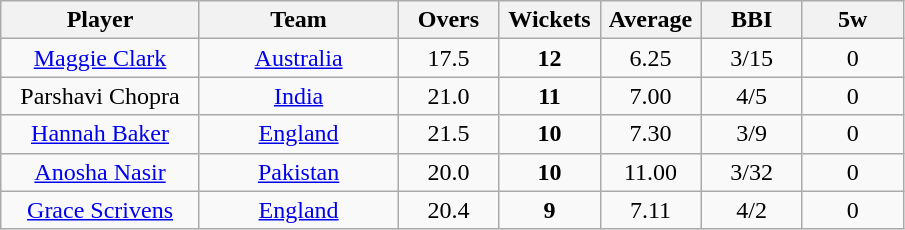<table class="wikitable" style="text-align:center">
<tr>
<th width=125>Player</th>
<th width=125>Team</th>
<th width=60>Overs</th>
<th width=60>Wickets</th>
<th width=60>Average</th>
<th width=60>BBI</th>
<th width=60>5w</th>
</tr>
<tr>
<td><a href='#'>Maggie Clark</a></td>
<td><a href='#'>Australia</a></td>
<td>17.5</td>
<td><strong>12</strong></td>
<td>6.25</td>
<td>3/15</td>
<td>0</td>
</tr>
<tr>
<td>Parshavi Chopra</td>
<td><a href='#'>India</a></td>
<td>21.0</td>
<td><strong>11</strong></td>
<td>7.00</td>
<td>4/5</td>
<td>0</td>
</tr>
<tr>
<td><a href='#'>Hannah Baker</a></td>
<td><a href='#'>England</a></td>
<td>21.5</td>
<td><strong>10</strong></td>
<td>7.30</td>
<td>3/9</td>
<td>0</td>
</tr>
<tr>
<td><a href='#'>Anosha Nasir</a></td>
<td><a href='#'>Pakistan</a></td>
<td>20.0</td>
<td><strong>10</strong></td>
<td>11.00</td>
<td>3/32</td>
<td>0</td>
</tr>
<tr>
<td><a href='#'>Grace Scrivens</a></td>
<td><a href='#'>England</a></td>
<td>20.4</td>
<td><strong>9</strong></td>
<td>7.11</td>
<td>4/2</td>
<td>0</td>
</tr>
</table>
